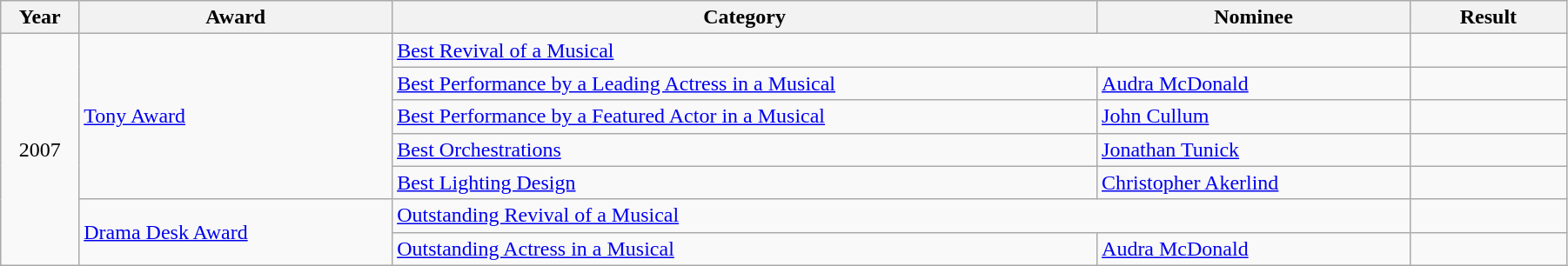<table class="wikitable" width="95%">
<tr>
<th width="5%">Year</th>
<th width="20%">Award</th>
<th width="45%">Category</th>
<th width="20%">Nominee</th>
<th width="10%">Result</th>
</tr>
<tr>
<td rowspan="7" align="center">2007</td>
<td rowspan="5"><a href='#'>Tony Award</a></td>
<td colspan="2"><a href='#'>Best Revival of a Musical</a></td>
<td></td>
</tr>
<tr>
<td><a href='#'>Best Performance by a Leading Actress in a Musical</a></td>
<td><a href='#'>Audra McDonald</a></td>
<td></td>
</tr>
<tr>
<td><a href='#'>Best Performance by a Featured Actor in a Musical</a></td>
<td><a href='#'>John Cullum</a></td>
<td></td>
</tr>
<tr>
<td><a href='#'>Best Orchestrations</a></td>
<td><a href='#'>Jonathan Tunick</a></td>
<td></td>
</tr>
<tr>
<td><a href='#'>Best Lighting Design</a></td>
<td><a href='#'>Christopher Akerlind</a></td>
<td></td>
</tr>
<tr>
<td rowspan="2"><a href='#'>Drama Desk Award</a></td>
<td colspan="2"><a href='#'>Outstanding Revival of a Musical</a></td>
<td></td>
</tr>
<tr>
<td><a href='#'>Outstanding Actress in a Musical</a></td>
<td><a href='#'>Audra McDonald</a></td>
<td></td>
</tr>
</table>
